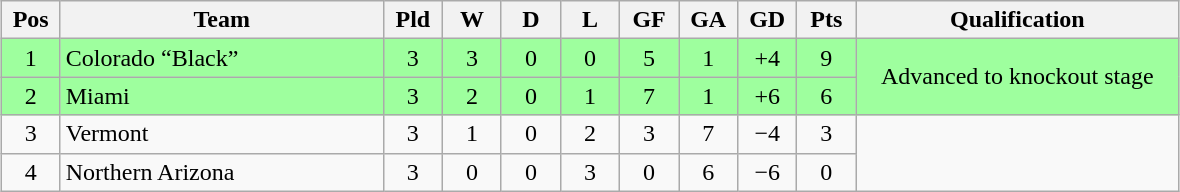<table class="wikitable" style="text-align:center; margin: 1em auto">
<tr>
<th style="width:2em">Pos</th>
<th style="width:13em">Team</th>
<th style="width:2em">Pld</th>
<th style="width:2em">W</th>
<th style="width:2em">D</th>
<th style="width:2em">L</th>
<th style="width:2em">GF</th>
<th style="width:2em">GA</th>
<th style="width:2em">GD</th>
<th style="width:2em">Pts</th>
<th style="width:13em">Qualification</th>
</tr>
<tr bgcolor="#9eff9e">
<td>1</td>
<td style="text-align:left">Colorado “Black”</td>
<td>3</td>
<td>3</td>
<td>0</td>
<td>0</td>
<td>5</td>
<td>1</td>
<td>+4</td>
<td>9</td>
<td rowspan="2">Advanced to knockout stage</td>
</tr>
<tr bgcolor="#9eff9e">
<td>2</td>
<td style="text-align:left">Miami</td>
<td>3</td>
<td>2</td>
<td>0</td>
<td>1</td>
<td>7</td>
<td>1</td>
<td>+6</td>
<td>6</td>
</tr>
<tr>
<td>3</td>
<td style="text-align:left">Vermont</td>
<td>3</td>
<td>1</td>
<td>0</td>
<td>2</td>
<td>3</td>
<td>7</td>
<td>−4</td>
<td>3</td>
</tr>
<tr>
<td>4</td>
<td style="text-align:left">Northern Arizona</td>
<td>3</td>
<td>0</td>
<td>0</td>
<td>3</td>
<td>0</td>
<td>6</td>
<td>−6</td>
<td>0</td>
</tr>
</table>
